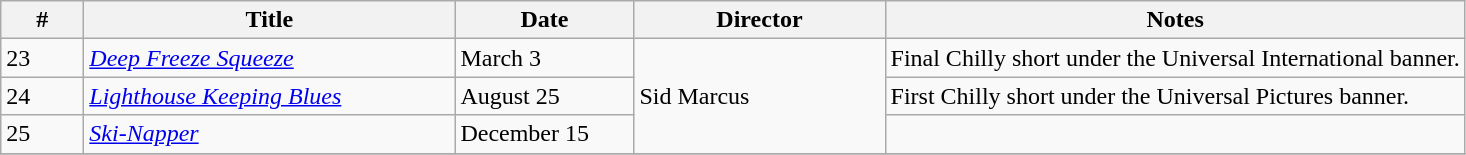<table class="wikitable">
<tr>
<th style="width:3em">#</th>
<th style="width:15em">Title</th>
<th style="width:7em">Date</th>
<th style="width:10em">Director</th>
<th>Notes</th>
</tr>
<tr>
<td>23</td>
<td><em><a href='#'>Deep Freeze Squeeze</a></em></td>
<td>March 3</td>
<td rowspan=3>Sid Marcus</td>
<td>Final Chilly short under the Universal International banner.</td>
</tr>
<tr>
<td>24</td>
<td><em><a href='#'>Lighthouse Keeping Blues</a></em></td>
<td>August 25</td>
<td>First Chilly short under the Universal Pictures banner.</td>
</tr>
<tr>
<td>25</td>
<td><em><a href='#'>Ski-Napper</a></em></td>
<td>December 15</td>
<td></td>
</tr>
<tr>
</tr>
</table>
